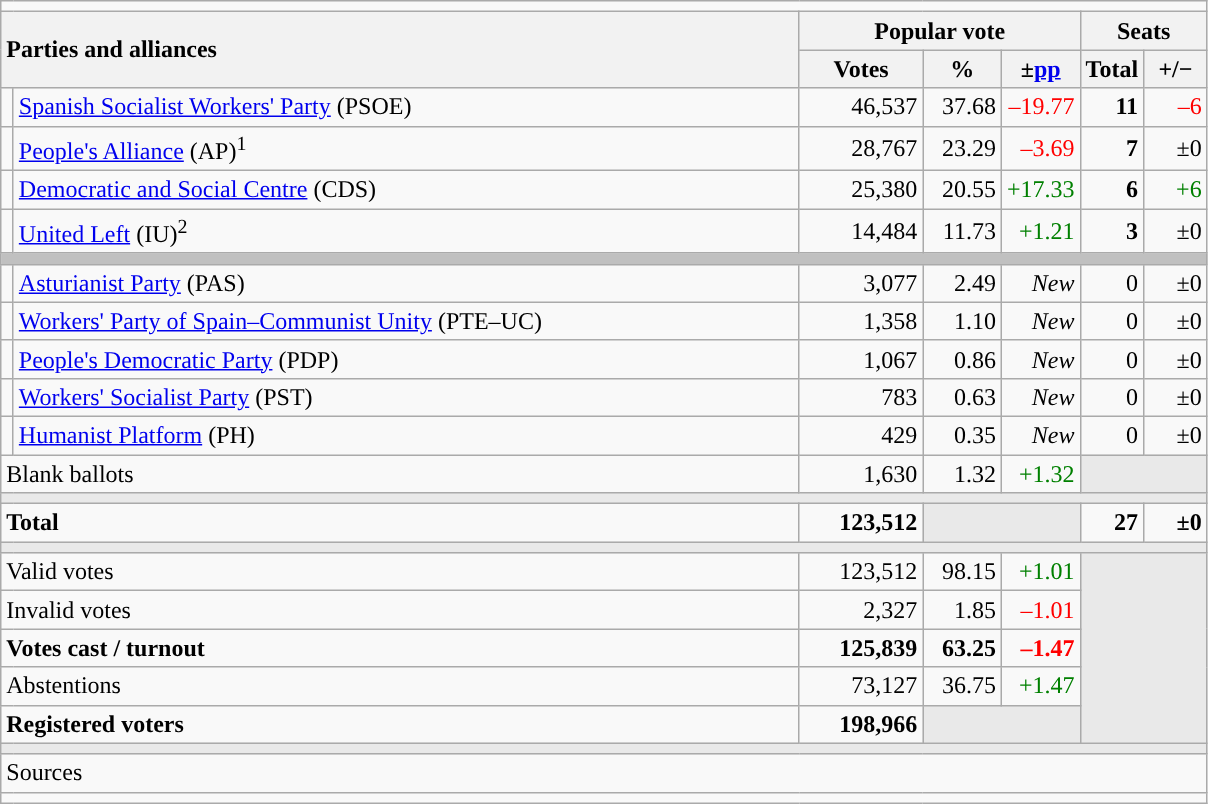<table class="wikitable" style="text-align:right;">
<tr>
<td colspan="7"></td>
</tr>
<tr>
<th style="text-align:left;" rowspan="2" colspan="2" width="525">Parties and alliances</th>
<th colspan="3">Popular vote</th>
<th colspan="2">Seats</th>
</tr>
<tr>
<th width="75">Votes</th>
<th width="45">%</th>
<th width="45">±<a href='#'>pp</a></th>
<th width="35">Total</th>
<th width="35">+/−</th>
</tr>
<tr>
<td width="1" style="color:inherit;background:"></td>
<td align="left"><a href='#'>Spanish Socialist Workers' Party</a> (PSOE)</td>
<td>46,537</td>
<td>37.68</td>
<td style="color:red;">–19.77</td>
<td><strong>11</strong></td>
<td style="color:red;">–6</td>
</tr>
<tr>
<td style="color:inherit;background:"></td>
<td align="left"><a href='#'>People's Alliance</a> (AP)<sup>1</sup></td>
<td>28,767</td>
<td>23.29</td>
<td style="color:red;">–3.69</td>
<td><strong>7</strong></td>
<td>±0</td>
</tr>
<tr>
<td style="color:inherit;background:"></td>
<td align="left"><a href='#'>Democratic and Social Centre</a> (CDS)</td>
<td>25,380</td>
<td>20.55</td>
<td style="color:green;">+17.33</td>
<td><strong>6</strong></td>
<td style="color:green;">+6</td>
</tr>
<tr>
<td style="color:inherit;background:"></td>
<td align="left"><a href='#'>United Left</a> (IU)<sup>2</sup></td>
<td>14,484</td>
<td>11.73</td>
<td style="color:green;">+1.21</td>
<td><strong>3</strong></td>
<td>±0</td>
</tr>
<tr>
<td colspan="7" bgcolor="#C0C0C0"></td>
</tr>
<tr>
<td style="color:inherit;background:"></td>
<td align="left"><a href='#'>Asturianist Party</a> (PAS)</td>
<td>3,077</td>
<td>2.49</td>
<td><em>New</em></td>
<td>0</td>
<td>±0</td>
</tr>
<tr>
<td style="color:inherit;background:"></td>
<td align="left"><a href='#'>Workers' Party of Spain–Communist Unity</a> (PTE–UC)</td>
<td>1,358</td>
<td>1.10</td>
<td><em>New</em></td>
<td>0</td>
<td>±0</td>
</tr>
<tr>
<td style="color:inherit;background:"></td>
<td align="left"><a href='#'>People's Democratic Party</a> (PDP)</td>
<td>1,067</td>
<td>0.86</td>
<td><em>New</em></td>
<td>0</td>
<td>±0</td>
</tr>
<tr>
<td style="color:inherit;background:"></td>
<td align="left"><a href='#'>Workers' Socialist Party</a> (PST)</td>
<td>783</td>
<td>0.63</td>
<td><em>New</em></td>
<td>0</td>
<td>±0</td>
</tr>
<tr>
<td style="color:inherit;background:"></td>
<td align="left"><a href='#'>Humanist Platform</a> (PH)</td>
<td>429</td>
<td>0.35</td>
<td><em>New</em></td>
<td>0</td>
<td>±0</td>
</tr>
<tr>
<td align="left" colspan="2">Blank ballots</td>
<td>1,630</td>
<td>1.32</td>
<td style="color:green;">+1.32</td>
<td bgcolor="#E9E9E9" colspan="2"></td>
</tr>
<tr>
<td colspan="7" bgcolor="#E9E9E9"></td>
</tr>
<tr style="font-weight:bold;">
<td align="left" colspan="2">Total</td>
<td>123,512</td>
<td bgcolor="#E9E9E9" colspan="2"></td>
<td>27</td>
<td>±0</td>
</tr>
<tr>
<td colspan="7" bgcolor="#E9E9E9"></td>
</tr>
<tr>
<td align="left" colspan="2">Valid votes</td>
<td>123,512</td>
<td>98.15</td>
<td style="color:green;">+1.01</td>
<td bgcolor="#E9E9E9" colspan="2" rowspan="5"></td>
</tr>
<tr>
<td align="left" colspan="2">Invalid votes</td>
<td>2,327</td>
<td>1.85</td>
<td style="color:red;">–1.01</td>
</tr>
<tr style="font-weight:bold;">
<td align="left" colspan="2">Votes cast / turnout</td>
<td>125,839</td>
<td>63.25</td>
<td style="color:red;">–1.47</td>
</tr>
<tr>
<td align="left" colspan="2">Abstentions</td>
<td>73,127</td>
<td>36.75</td>
<td style="color:green;">+1.47</td>
</tr>
<tr style="font-weight:bold;">
<td align="left" colspan="2">Registered voters</td>
<td>198,966</td>
<td bgcolor="#E9E9E9" colspan="2"></td>
</tr>
<tr>
<td colspan="7" bgcolor="#E9E9E9"></td>
</tr>
<tr>
<td align="left" colspan="7">Sources</td>
</tr>
<tr>
<td colspan="7" style="text-align:left; max-width:790px;"></td>
</tr>
</table>
